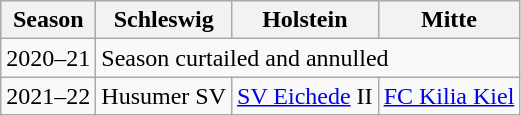<table class="wikitable">
<tr align="center" bgcolor="#dfdfdf">
<th>Season</th>
<th>Schleswig</th>
<th>Holstein</th>
<th>Mitte</th>
</tr>
<tr>
<td>2020–21</td>
<td colspan=3>Season curtailed and annulled</td>
</tr>
<tr>
<td>2021–22</td>
<td>Husumer SV</td>
<td><a href='#'>SV Eichede</a> II</td>
<td><a href='#'>FC Kilia Kiel</a></td>
</tr>
</table>
